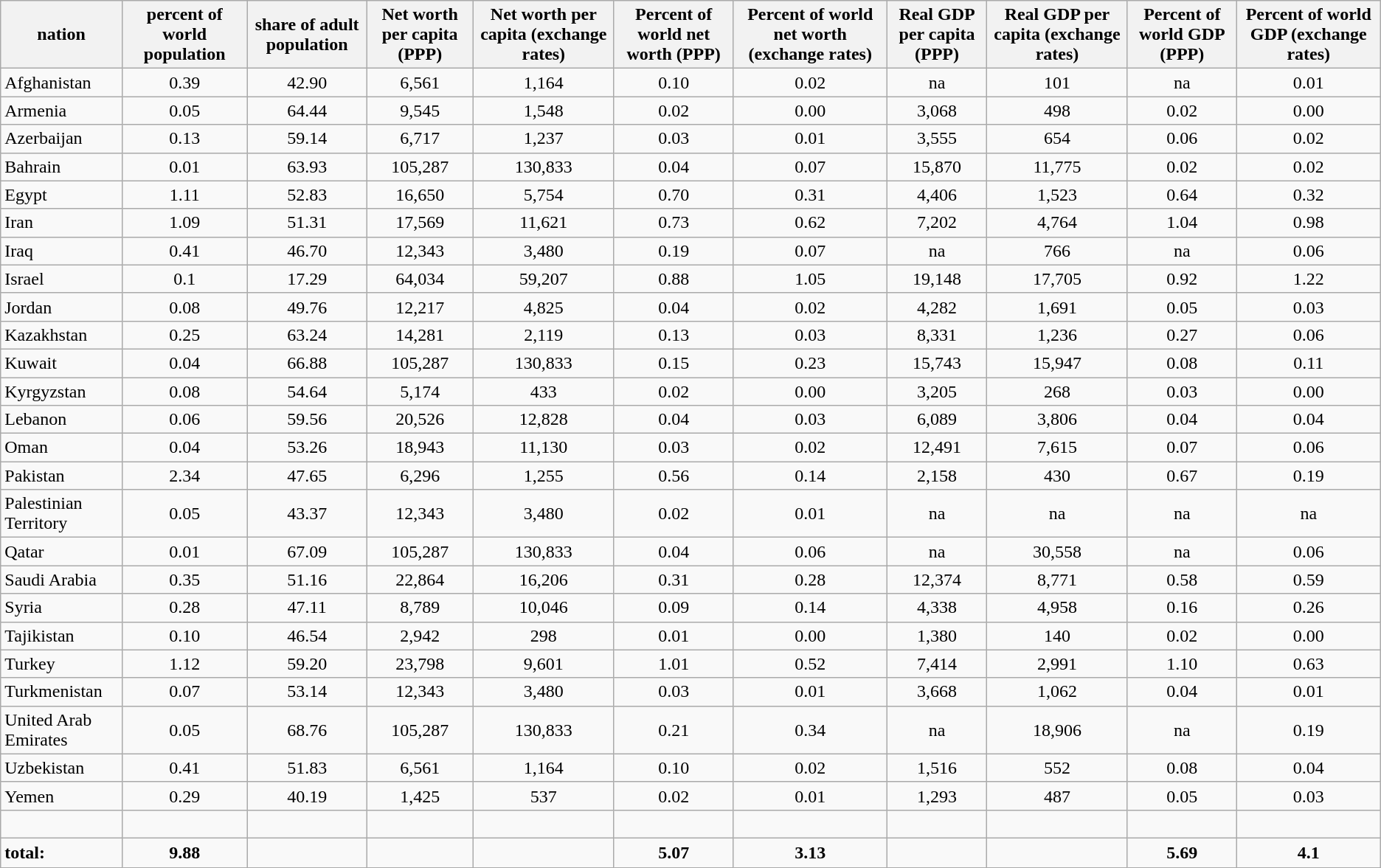<table class="wikitable sortable" frame="VOID" rules="NONE" frame="VOID" rules="NONE">
<tr>
<th>nation</th>
<th>percent of world population</th>
<th>share of adult population</th>
<th>Net worth per capita (PPP)</th>
<th>Net worth per capita (exchange rates)</th>
<th>Percent of world net worth (PPP)</th>
<th>Percent of world net worth (exchange rates)</th>
<th>Real GDP per capita (PPP)</th>
<th>Real GDP per capita (exchange rates)</th>
<th>Percent of world GDP (PPP)</th>
<th>Percent of world GDP (exchange rates)</th>
</tr>
<tr>
<td height="17" align="LEFT">Afghanistan</td>
<td align="CENTER">0.39</td>
<td align="CENTER">42.90</td>
<td align="CENTER">6,561</td>
<td align="CENTER">1,164</td>
<td align="CENTER">0.10</td>
<td align="CENTER">0.02</td>
<td align="CENTER">na</td>
<td align="CENTER">101</td>
<td align="CENTER">na</td>
<td align="CENTER">0.01</td>
</tr>
<tr>
<td height="16" align="LEFT">Armenia</td>
<td align="CENTER">0.05</td>
<td align="CENTER">64.44</td>
<td align="CENTER">9,545</td>
<td align="CENTER">1,548</td>
<td align="CENTER">0.02</td>
<td align="CENTER">0.00</td>
<td align="CENTER">3,068</td>
<td align="CENTER">498</td>
<td align="CENTER">0.02</td>
<td align="CENTER">0.00</td>
</tr>
<tr>
<td height="16" align="LEFT">Azerbaijan</td>
<td align="CENTER">0.13</td>
<td align="CENTER">59.14</td>
<td align="CENTER">6,717</td>
<td align="CENTER">1,237</td>
<td align="CENTER">0.03</td>
<td align="CENTER">0.01</td>
<td align="CENTER">3,555</td>
<td align="CENTER">654</td>
<td align="CENTER">0.06</td>
<td align="CENTER">0.02</td>
</tr>
<tr>
<td height="16" align="LEFT">Bahrain</td>
<td align="CENTER">0.01</td>
<td align="CENTER">63.93</td>
<td align="CENTER">105,287</td>
<td align="CENTER">130,833</td>
<td align="CENTER">0.04</td>
<td align="CENTER">0.07</td>
<td align="CENTER">15,870</td>
<td align="CENTER">11,775</td>
<td align="CENTER">0.02</td>
<td align="CENTER">0.02</td>
</tr>
<tr>
<td height="16" align="LEFT">Egypt</td>
<td align="CENTER">1.11</td>
<td align="CENTER">52.83</td>
<td align="CENTER">16,650</td>
<td align="CENTER">5,754</td>
<td align="CENTER">0.70</td>
<td align="CENTER">0.31</td>
<td align="CENTER">4,406</td>
<td align="CENTER">1,523</td>
<td align="CENTER">0.64</td>
<td align="CENTER">0.32</td>
</tr>
<tr>
<td height="16" align="LEFT">Iran</td>
<td align="CENTER">1.09</td>
<td align="CENTER">51.31</td>
<td align="CENTER">17,569</td>
<td align="CENTER">11,621</td>
<td align="CENTER">0.73</td>
<td align="CENTER">0.62</td>
<td align="CENTER">7,202</td>
<td align="CENTER">4,764</td>
<td align="CENTER">1.04</td>
<td align="CENTER">0.98</td>
</tr>
<tr>
<td height="17" align="LEFT">Iraq</td>
<td align="CENTER">0.41</td>
<td align="CENTER">46.70</td>
<td align="CENTER">12,343</td>
<td align="CENTER">3,480</td>
<td align="CENTER">0.19</td>
<td align="CENTER">0.07</td>
<td align="CENTER">na</td>
<td align="CENTER">766</td>
<td align="CENTER">na</td>
<td align="CENTER">0.06</td>
</tr>
<tr>
<td height="16" align="LEFT">Israel</td>
<td align="CENTER">0.1</td>
<td align="CENTER">17.29</td>
<td align="CENTER">64,034</td>
<td align="CENTER">59,207</td>
<td align="CENTER">0.88</td>
<td align="CENTER">1.05</td>
<td align="CENTER">19,148</td>
<td align="CENTER">17,705</td>
<td align="CENTER">0.92</td>
<td align="CENTER">1.22</td>
</tr>
<tr>
<td height="16" align="LEFT">Jordan</td>
<td align="CENTER">0.08</td>
<td align="CENTER">49.76</td>
<td align="CENTER">12,217</td>
<td align="CENTER">4,825</td>
<td align="CENTER">0.04</td>
<td align="CENTER">0.02</td>
<td align="CENTER">4,282</td>
<td align="CENTER">1,691</td>
<td align="CENTER">0.05</td>
<td align="CENTER">0.03</td>
</tr>
<tr>
<td height="16" align="LEFT">Kazakhstan</td>
<td align="CENTER">0.25</td>
<td align="CENTER">63.24</td>
<td align="CENTER">14,281</td>
<td align="CENTER">2,119</td>
<td align="CENTER">0.13</td>
<td align="CENTER">0.03</td>
<td align="CENTER">8,331</td>
<td align="CENTER">1,236</td>
<td align="CENTER">0.27</td>
<td align="CENTER">0.06</td>
</tr>
<tr>
<td height="16" align="LEFT">Kuwait</td>
<td align="CENTER">0.04</td>
<td align="CENTER">66.88</td>
<td align="CENTER">105,287</td>
<td align="CENTER">130,833</td>
<td align="CENTER">0.15</td>
<td align="CENTER">0.23</td>
<td align="CENTER">15,743</td>
<td align="CENTER">15,947</td>
<td align="CENTER">0.08</td>
<td align="CENTER">0.11</td>
</tr>
<tr>
<td height="16" align="LEFT">Kyrgyzstan</td>
<td align="CENTER">0.08</td>
<td align="CENTER">54.64</td>
<td align="CENTER">5,174</td>
<td align="CENTER">433</td>
<td align="CENTER">0.02</td>
<td align="CENTER">0.00</td>
<td align="CENTER">3,205</td>
<td align="CENTER">268</td>
<td align="CENTER">0.03</td>
<td align="CENTER">0.00</td>
</tr>
<tr>
<td height="16" align="LEFT">Lebanon</td>
<td align="CENTER">0.06</td>
<td align="CENTER">59.56</td>
<td align="CENTER">20,526</td>
<td align="CENTER">12,828</td>
<td align="CENTER">0.04</td>
<td align="CENTER">0.03</td>
<td align="CENTER">6,089</td>
<td align="CENTER">3,806</td>
<td align="CENTER">0.04</td>
<td align="CENTER">0.04</td>
</tr>
<tr>
<td height="16" align="LEFT">Oman</td>
<td align="CENTER">0.04</td>
<td align="CENTER">53.26</td>
<td align="CENTER">18,943</td>
<td align="CENTER">11,130</td>
<td align="CENTER">0.03</td>
<td align="CENTER">0.02</td>
<td align="CENTER">12,491</td>
<td align="CENTER">7,615</td>
<td align="CENTER">0.07</td>
<td align="CENTER">0.06</td>
</tr>
<tr>
<td height="16" align="LEFT">Pakistan</td>
<td align="CENTER">2.34</td>
<td align="CENTER">47.65</td>
<td align="CENTER">6,296</td>
<td align="CENTER">1,255</td>
<td align="CENTER">0.56</td>
<td align="CENTER">0.14</td>
<td align="CENTER">2,158</td>
<td align="CENTER">430</td>
<td align="CENTER">0.67</td>
<td align="CENTER">0.19</td>
</tr>
<tr>
<td height="17" align="LEFT">Palestinian Territory</td>
<td align="CENTER">0.05</td>
<td align="CENTER">43.37</td>
<td align="CENTER">12,343</td>
<td align="CENTER">3,480</td>
<td align="CENTER">0.02</td>
<td align="CENTER">0.01</td>
<td align="CENTER">na</td>
<td align="CENTER">na</td>
<td align="CENTER">na</td>
<td align="CENTER">na</td>
</tr>
<tr>
<td height="17" align="LEFT">Qatar</td>
<td align="CENTER">0.01</td>
<td align="CENTER">67.09</td>
<td align="CENTER">105,287</td>
<td align="CENTER">130,833</td>
<td align="CENTER">0.04</td>
<td align="CENTER">0.06</td>
<td align="CENTER">na</td>
<td align="CENTER">30,558</td>
<td align="CENTER">na</td>
<td align="CENTER">0.06</td>
</tr>
<tr>
<td height="16" align="LEFT">Saudi Arabia</td>
<td align="CENTER">0.35</td>
<td align="CENTER">51.16</td>
<td align="CENTER">22,864</td>
<td align="CENTER">16,206</td>
<td align="CENTER">0.31</td>
<td align="CENTER">0.28</td>
<td align="CENTER">12,374</td>
<td align="CENTER">8,771</td>
<td align="CENTER">0.58</td>
<td align="CENTER">0.59</td>
</tr>
<tr>
<td height="16" align="LEFT">Syria</td>
<td align="CENTER">0.28</td>
<td align="CENTER">47.11</td>
<td align="CENTER">8,789</td>
<td align="CENTER">10,046</td>
<td align="CENTER">0.09</td>
<td align="CENTER">0.14</td>
<td align="CENTER">4,338</td>
<td align="CENTER">4,958</td>
<td align="CENTER">0.16</td>
<td align="CENTER">0.26</td>
</tr>
<tr>
<td height="16" align="LEFT">Tajikistan</td>
<td align="CENTER">0.10</td>
<td align="CENTER">46.54</td>
<td align="CENTER">2,942</td>
<td align="CENTER">298</td>
<td align="CENTER">0.01</td>
<td align="CENTER">0.00</td>
<td align="CENTER">1,380</td>
<td align="CENTER">140</td>
<td align="CENTER">0.02</td>
<td align="CENTER">0.00</td>
</tr>
<tr>
<td height="16" align="LEFT">Turkey</td>
<td align="CENTER">1.12</td>
<td align="CENTER">59.20</td>
<td align="CENTER">23,798</td>
<td align="CENTER">9,601</td>
<td align="CENTER">1.01</td>
<td align="CENTER">0.52</td>
<td align="CENTER">7,414</td>
<td align="CENTER">2,991</td>
<td align="CENTER">1.10</td>
<td align="CENTER">0.63</td>
</tr>
<tr>
<td height="16" align="LEFT">Turkmenistan</td>
<td align="CENTER">0.07</td>
<td align="CENTER">53.14</td>
<td align="CENTER">12,343</td>
<td align="CENTER">3,480</td>
<td align="CENTER">0.03</td>
<td align="CENTER">0.01</td>
<td align="CENTER">3,668</td>
<td align="CENTER">1,062</td>
<td align="CENTER">0.04</td>
<td align="CENTER">0.01</td>
</tr>
<tr>
<td height="17" align="LEFT">United Arab Emirates</td>
<td align="CENTER">0.05</td>
<td align="CENTER">68.76</td>
<td align="CENTER">105,287</td>
<td align="CENTER">130,833</td>
<td align="CENTER">0.21</td>
<td align="CENTER">0.34</td>
<td align="CENTER">na</td>
<td align="CENTER">18,906</td>
<td align="CENTER">na</td>
<td align="CENTER">0.19</td>
</tr>
<tr>
<td height="16" align="LEFT">Uzbekistan</td>
<td align="CENTER">0.41</td>
<td align="CENTER">51.83</td>
<td align="CENTER">6,561</td>
<td align="CENTER">1,164</td>
<td align="CENTER">0.10</td>
<td align="CENTER">0.02</td>
<td align="CENTER">1,516</td>
<td align="CENTER">552</td>
<td align="CENTER">0.08</td>
<td align="CENTER">0.04</td>
</tr>
<tr>
<td height="16" align="LEFT">Yemen</td>
<td align="CENTER">0.29</td>
<td align="CENTER">40.19</td>
<td align="CENTER">1,425</td>
<td align="CENTER">537</td>
<td align="CENTER">0.02</td>
<td align="CENTER">0.01</td>
<td align="CENTER">1,293</td>
<td align="CENTER">487</td>
<td align="CENTER">0.05</td>
<td align="CENTER">0.03</td>
</tr>
<tr>
<td height="16" align="LEFT"><br></td>
<td align="CENTER"><br></td>
<td align="CENTER"><br></td>
<td align="CENTER"><br></td>
<td align="CENTER"><br></td>
<td align="CENTER"><br></td>
<td align="CENTER"><br></td>
<td align="CENTER"><br></td>
<td align="CENTER"><br></td>
<td align="CENTER"><br></td>
<td align="CENTER"><br></td>
</tr>
<tr class="sortbottom">
<td height="19" align="LEFT"><strong><span>total:</span></strong></td>
<td align="CENTER"><strong><span>9.88</span></strong></td>
<td align="CENTER"><strong><span><br></span></strong></td>
<td align="CENTER"><strong><span><br></span></strong></td>
<td align="CENTER"><strong><span><br></span></strong></td>
<td align="CENTER"><strong><span>5.07</span></strong></td>
<td align="CENTER"><strong><span>3.13</span></strong></td>
<td align="CENTER"><strong><span><br></span></strong></td>
<td align="CENTER"><strong><span><br></span></strong></td>
<td align="CENTER"><strong><span>5.69</span></strong></td>
<td align="CENTER"><strong><span>4.1</span></strong></td>
</tr>
</table>
